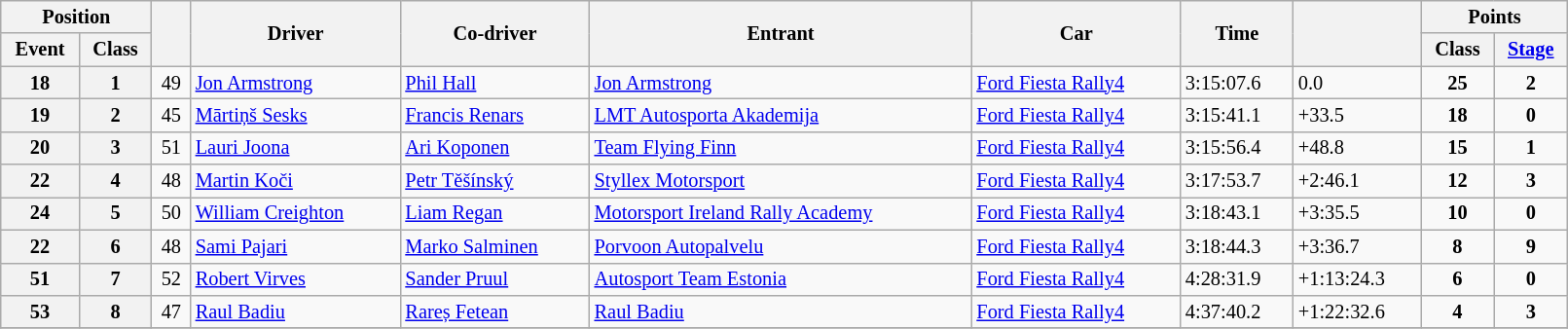<table class="wikitable" width=85% style="font-size: 85%;">
<tr>
<th colspan="2">Position</th>
<th rowspan="2"></th>
<th rowspan="2">Driver</th>
<th rowspan="2">Co-driver</th>
<th rowspan="2">Entrant</th>
<th rowspan="2">Car</th>
<th rowspan="2">Time</th>
<th rowspan="2"></th>
<th colspan="2">Points</th>
</tr>
<tr>
<th>Event</th>
<th>Class</th>
<th>Class</th>
<th><a href='#'>Stage</a></th>
</tr>
<tr>
<th>18</th>
<th>1</th>
<td align="center">49</td>
<td><a href='#'>Jon Armstrong</a></td>
<td><a href='#'>Phil Hall</a></td>
<td><a href='#'>Jon Armstrong</a></td>
<td><a href='#'>Ford Fiesta Rally4</a></td>
<td>3:15:07.6</td>
<td>0.0</td>
<td align="center"><strong>25</strong></td>
<td align="center"><strong>2</strong></td>
</tr>
<tr>
<th>19</th>
<th>2</th>
<td align="center">45</td>
<td><a href='#'>Mārtiņš Sesks</a></td>
<td><a href='#'>Francis Renars</a></td>
<td><a href='#'>LMT Autosporta Akademija</a></td>
<td><a href='#'>Ford Fiesta Rally4</a></td>
<td>3:15:41.1</td>
<td>+33.5</td>
<td align="center"><strong>18</strong></td>
<td align="center"><strong>0</strong></td>
</tr>
<tr>
<th>20</th>
<th>3</th>
<td align="center">51</td>
<td><a href='#'>Lauri Joona</a></td>
<td><a href='#'>Ari Koponen</a></td>
<td><a href='#'>Team Flying Finn</a></td>
<td><a href='#'>Ford Fiesta Rally4</a></td>
<td>3:15:56.4</td>
<td>+48.8</td>
<td align="center"><strong>15</strong></td>
<td align="center"><strong>1</strong></td>
</tr>
<tr>
<th>22</th>
<th>4</th>
<td align="center">48</td>
<td><a href='#'>Martin Koči</a></td>
<td><a href='#'>Petr Těšínský</a></td>
<td><a href='#'>Styllex Motorsport</a></td>
<td><a href='#'>Ford Fiesta Rally4</a></td>
<td>3:17:53.7</td>
<td>+2:46.1</td>
<td align="center"><strong>12</strong></td>
<td align="center"><strong>3</strong></td>
</tr>
<tr>
<th>24</th>
<th>5</th>
<td align="center">50</td>
<td><a href='#'>William Creighton</a></td>
<td><a href='#'>Liam Regan</a></td>
<td><a href='#'>Motorsport Ireland Rally Academy</a></td>
<td><a href='#'>Ford Fiesta Rally4</a></td>
<td>3:18:43.1</td>
<td>+3:35.5</td>
<td align="center"><strong>10</strong></td>
<td align="center"><strong>0</strong></td>
</tr>
<tr>
<th>22</th>
<th>6</th>
<td align="center">48</td>
<td><a href='#'>Sami Pajari</a></td>
<td><a href='#'>Marko Salminen</a></td>
<td><a href='#'>Porvoon Autopalvelu</a></td>
<td><a href='#'>Ford Fiesta Rally4</a></td>
<td>3:18:44.3</td>
<td>+3:36.7</td>
<td align="center"><strong>8</strong></td>
<td align="center"><strong>9</strong></td>
</tr>
<tr>
<th>51</th>
<th>7</th>
<td align="center">52</td>
<td><a href='#'>Robert Virves</a></td>
<td><a href='#'>Sander Pruul</a></td>
<td><a href='#'>Autosport Team Estonia</a></td>
<td><a href='#'>Ford Fiesta Rally4</a></td>
<td>4:28:31.9</td>
<td>+1:13:24.3</td>
<td align="center"><strong>6</strong></td>
<td align="center"><strong>0</strong></td>
</tr>
<tr>
<th>53</th>
<th>8</th>
<td align="center">47</td>
<td><a href='#'>Raul Badiu</a></td>
<td><a href='#'>Rareș Fetean</a></td>
<td><a href='#'>Raul Badiu</a></td>
<td><a href='#'>Ford Fiesta Rally4</a></td>
<td>4:37:40.2</td>
<td>+1:22:32.6</td>
<td align="center"><strong>4</strong></td>
<td align="center"><strong>3</strong></td>
</tr>
<tr>
</tr>
</table>
